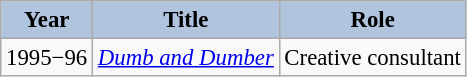<table class="wikitable" style="font-size:95%;">
<tr>
<th style="background:#B0C4DE;">Year</th>
<th style="background:#B0C4DE;">Title</th>
<th style="background:#B0C4DE;">Role</th>
</tr>
<tr>
<td>1995−96</td>
<td><em><a href='#'>Dumb and Dumber</a></em></td>
<td>Creative consultant</td>
</tr>
</table>
